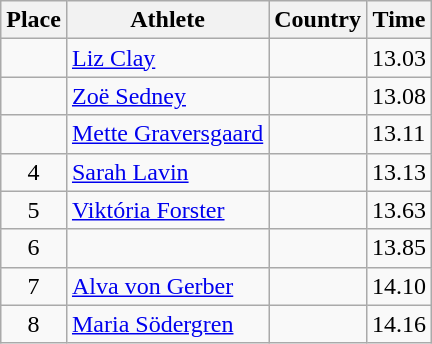<table class="wikitable">
<tr>
<th>Place</th>
<th>Athlete</th>
<th>Country</th>
<th>Time</th>
</tr>
<tr>
<td align=center></td>
<td><a href='#'>Liz Clay</a></td>
<td></td>
<td>13.03</td>
</tr>
<tr>
<td align=center></td>
<td><a href='#'>Zoë Sedney</a></td>
<td></td>
<td>13.08</td>
</tr>
<tr>
<td align=center></td>
<td><a href='#'>Mette Graversgaard</a></td>
<td></td>
<td>13.11</td>
</tr>
<tr>
<td align=center>4</td>
<td><a href='#'>Sarah Lavin</a></td>
<td></td>
<td>13.13</td>
</tr>
<tr>
<td align=center>5</td>
<td><a href='#'>Viktória Forster</a></td>
<td></td>
<td>13.63</td>
</tr>
<tr>
<td align=center>6</td>
<td></td>
<td></td>
<td>13.85</td>
</tr>
<tr>
<td align=center>7</td>
<td><a href='#'>Alva von Gerber</a></td>
<td></td>
<td>14.10</td>
</tr>
<tr>
<td align=center>8</td>
<td><a href='#'>Maria Södergren</a></td>
<td></td>
<td>14.16</td>
</tr>
</table>
